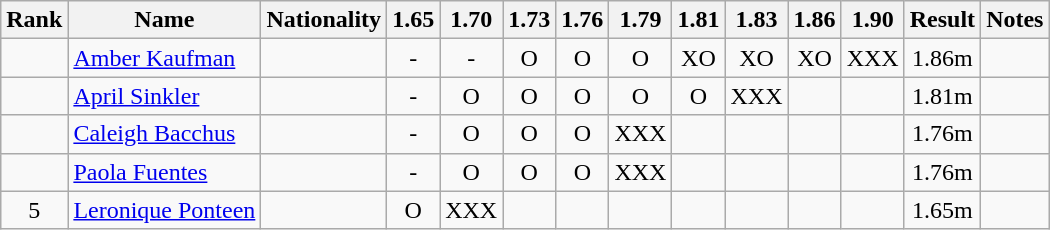<table class="wikitable sortable" style="text-align:center">
<tr>
<th>Rank</th>
<th>Name</th>
<th>Nationality</th>
<th>1.65</th>
<th>1.70</th>
<th>1.73</th>
<th>1.76</th>
<th>1.79</th>
<th>1.81</th>
<th>1.83</th>
<th>1.86</th>
<th>1.90</th>
<th>Result</th>
<th>Notes</th>
</tr>
<tr>
<td></td>
<td align=left><a href='#'>Amber Kaufman</a></td>
<td align=left></td>
<td>-</td>
<td>-</td>
<td>O</td>
<td>O</td>
<td>O</td>
<td>XO</td>
<td>XO</td>
<td>XO</td>
<td>XXX</td>
<td>1.86m</td>
<td></td>
</tr>
<tr>
<td></td>
<td align=left><a href='#'>April Sinkler</a></td>
<td align=left></td>
<td>-</td>
<td>O</td>
<td>O</td>
<td>O</td>
<td>O</td>
<td>O</td>
<td>XXX</td>
<td></td>
<td></td>
<td>1.81m</td>
<td></td>
</tr>
<tr>
<td></td>
<td align=left><a href='#'>Caleigh Bacchus</a></td>
<td align=left></td>
<td>-</td>
<td>O</td>
<td>O</td>
<td>O</td>
<td>XXX</td>
<td></td>
<td></td>
<td></td>
<td></td>
<td>1.76m</td>
<td></td>
</tr>
<tr>
<td></td>
<td align=left><a href='#'>Paola Fuentes</a></td>
<td align=left></td>
<td>-</td>
<td>O</td>
<td>O</td>
<td>O</td>
<td>XXX</td>
<td></td>
<td></td>
<td></td>
<td></td>
<td>1.76m</td>
<td></td>
</tr>
<tr>
<td>5</td>
<td align=left><a href='#'>Leronique Ponteen</a></td>
<td align=left></td>
<td>O</td>
<td>XXX</td>
<td></td>
<td></td>
<td></td>
<td></td>
<td></td>
<td></td>
<td></td>
<td>1.65m</td>
<td></td>
</tr>
</table>
